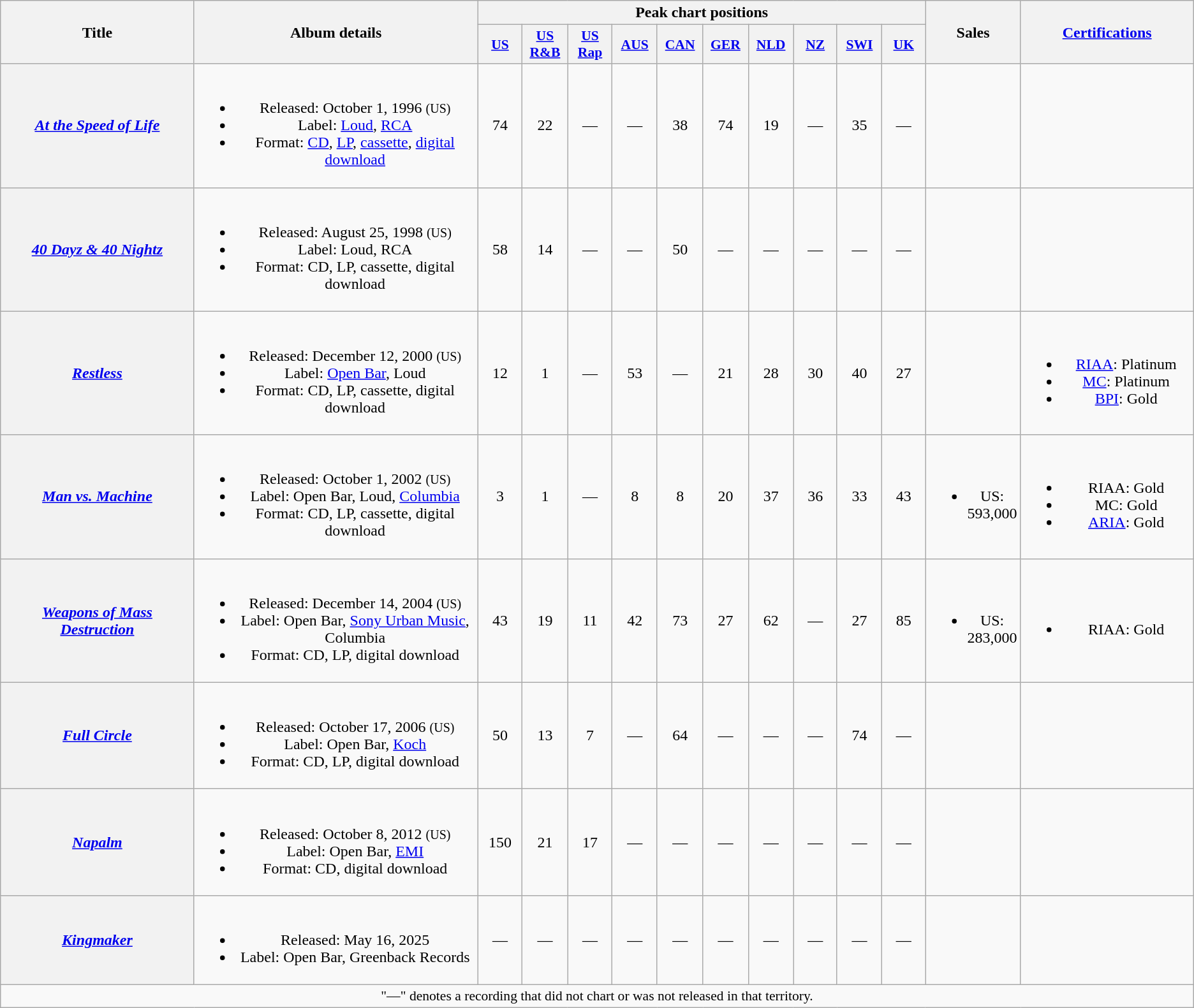<table class="wikitable plainrowheaders" style="text-align:center;" border="1">
<tr>
<th scope="col" rowspan="2" style="width:14em;">Title</th>
<th scope="col" rowspan="2" style="width:20em;">Album details</th>
<th scope="col" colspan="10">Peak chart positions</th>
<th scope="col" rowspan="2">Sales</th>
<th scope="col" rowspan="2" style="width:12em;"><a href='#'>Certifications</a></th>
</tr>
<tr>
<th scope="col" style="width:3em;font-size:90%;"><a href='#'>US</a><br></th>
<th scope="col" style="width:3em;font-size:90%;"><a href='#'>US<br>R&B</a><br></th>
<th scope="col" style="width:3em;font-size:90%;"><a href='#'>US<br>Rap</a><br></th>
<th scope="col" style="width:3em;font-size:90%;"><a href='#'>AUS</a><br></th>
<th scope="col" style="width:3em;font-size:90%;"><a href='#'>CAN</a><br></th>
<th scope="col" style="width:3em;font-size:90%;"><a href='#'>GER</a><br></th>
<th scope="col" style="width:3em;font-size:90%;"><a href='#'>NLD</a><br></th>
<th scope="col" style="width:3em;font-size:90%;"><a href='#'>NZ</a><br></th>
<th scope="col" style="width:3em;font-size:90%;"><a href='#'>SWI</a><br></th>
<th scope="col" style="width:3em;font-size:90%;"><a href='#'>UK</a><br></th>
</tr>
<tr>
<th scope="row"><em><a href='#'>At the Speed of Life</a></em></th>
<td><br><ul><li>Released: October 1, 1996 <small>(US)</small></li><li>Label: <a href='#'>Loud</a>, <a href='#'>RCA</a></li><li>Format: <a href='#'>CD</a>, <a href='#'>LP</a>, <a href='#'>cassette</a>, <a href='#'>digital download</a></li></ul></td>
<td>74</td>
<td>22</td>
<td>—</td>
<td>—</td>
<td>38</td>
<td>74</td>
<td>19</td>
<td>—</td>
<td>35</td>
<td>—</td>
<td></td>
<td></td>
</tr>
<tr>
<th scope="row"><em><a href='#'>40 Dayz & 40 Nightz</a></em></th>
<td><br><ul><li>Released: August 25, 1998 <small>(US)</small></li><li>Label: Loud, RCA</li><li>Format: CD, LP, cassette, digital download</li></ul></td>
<td>58</td>
<td>14</td>
<td>—</td>
<td>—</td>
<td>50</td>
<td>—</td>
<td>—</td>
<td>—</td>
<td>—</td>
<td>—</td>
<td></td>
<td></td>
</tr>
<tr>
<th scope="row"><em><a href='#'>Restless</a></em></th>
<td><br><ul><li>Released: December 12, 2000 <small>(US)</small></li><li>Label: <a href='#'>Open Bar</a>, Loud</li><li>Format: CD, LP, cassette, digital download</li></ul></td>
<td>12</td>
<td>1</td>
<td>—</td>
<td>53</td>
<td>—</td>
<td>21</td>
<td>28</td>
<td>30</td>
<td>40</td>
<td>27</td>
<td></td>
<td><br><ul><li><a href='#'>RIAA</a>: Platinum</li><li><a href='#'>MC</a>: Platinum</li><li><a href='#'>BPI</a>: Gold</li></ul></td>
</tr>
<tr>
<th scope="row"><em><a href='#'>Man vs. Machine</a></em></th>
<td><br><ul><li>Released: October 1, 2002 <small>(US)</small></li><li>Label: Open Bar, Loud, <a href='#'>Columbia</a></li><li>Format: CD, LP, cassette, digital download</li></ul></td>
<td>3</td>
<td>1</td>
<td>—</td>
<td>8</td>
<td>8</td>
<td>20</td>
<td>37</td>
<td>36</td>
<td>33</td>
<td>43</td>
<td><br><ul><li>US: 593,000</li></ul></td>
<td><br><ul><li>RIAA: Gold</li><li>MC: Gold</li><li><a href='#'>ARIA</a>: Gold</li></ul></td>
</tr>
<tr>
<th scope="row"><em><a href='#'>Weapons of Mass Destruction</a></em></th>
<td><br><ul><li>Released: December 14, 2004 <small>(US)</small></li><li>Label: Open Bar, <a href='#'>Sony Urban Music</a>, Columbia</li><li>Format: CD, LP, digital download</li></ul></td>
<td>43</td>
<td>19</td>
<td>11</td>
<td>42</td>
<td>73</td>
<td>27</td>
<td>62</td>
<td>—</td>
<td>27</td>
<td>85</td>
<td><br><ul><li>US: 283,000</li></ul></td>
<td><br><ul><li>RIAA: Gold</li></ul></td>
</tr>
<tr>
<th scope="row"><em><a href='#'>Full Circle</a></em></th>
<td><br><ul><li>Released: October 17, 2006 <small>(US)</small></li><li>Label: Open Bar, <a href='#'>Koch</a></li><li>Format: CD, LP, digital download</li></ul></td>
<td>50</td>
<td>13</td>
<td>7</td>
<td>—</td>
<td>64</td>
<td>—</td>
<td>—</td>
<td>—</td>
<td>74</td>
<td>—</td>
<td></td>
<td></td>
</tr>
<tr>
<th scope="row"><em><a href='#'>Napalm</a></em></th>
<td><br><ul><li>Released: October 8, 2012 <small>(US)</small></li><li>Label: Open Bar, <a href='#'>EMI</a></li><li>Format: CD, digital download</li></ul></td>
<td>150</td>
<td>21</td>
<td>17</td>
<td>—</td>
<td>—</td>
<td>—</td>
<td>—</td>
<td>—</td>
<td>—</td>
<td>—</td>
<td></td>
<td></td>
</tr>
<tr>
<th scope="row"><em><a href='#'>Kingmaker</a></em></th>
<td><br><ul><li>Released: May 16, 2025</li><li>Label: Open Bar, Greenback Records</li></ul></td>
<td>—</td>
<td>—</td>
<td>—</td>
<td>—</td>
<td>—</td>
<td>—</td>
<td>—</td>
<td>—</td>
<td>—</td>
<td>—</td>
<td></td>
<td></td>
</tr>
<tr>
<td colspan="14" style="font-size:90%">"—" denotes a recording that did not chart or was not released in that territory.</td>
</tr>
</table>
